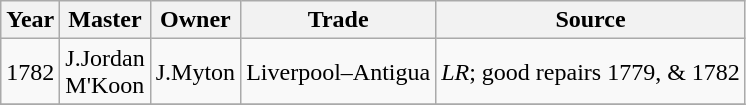<table class=" wikitable">
<tr>
<th>Year</th>
<th>Master</th>
<th>Owner</th>
<th>Trade</th>
<th>Source</th>
</tr>
<tr>
<td>1782</td>
<td>J.Jordan<br>M'Koon</td>
<td>J.Myton</td>
<td>Liverpool–Antigua</td>
<td><em>LR</em>; good repairs 1779, & 1782</td>
</tr>
<tr>
</tr>
</table>
